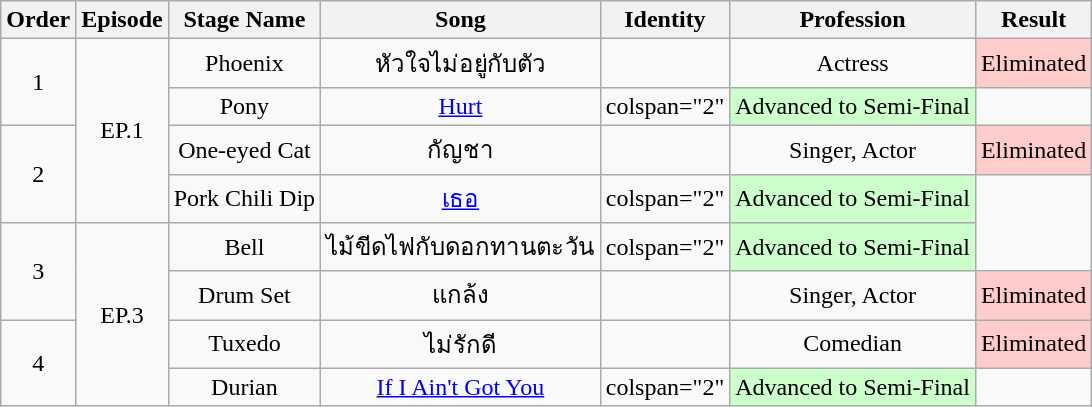<table class="wikitable">
<tr>
<th>Order</th>
<th>Episode</th>
<th>Stage Name</th>
<th>Song</th>
<th>Identity</th>
<th>Profession</th>
<th>Result</th>
</tr>
<tr>
<td rowspan="2" align="center">1</td>
<td rowspan="4" align="center">EP.1</td>
<td align="center">Phoenix</td>
<td align="center">หัวใจไม่อยู่กับตัว</td>
<td align="center"></td>
<td align="center">Actress</td>
<td align="center" style="background:#ffcccc">Eliminated</td>
</tr>
<tr>
<td align="center">Pony</td>
<td align="center"><a href='#'>Hurt</a></td>
<td>colspan="2" </td>
<td align="center" style="background:#ccffcc">Advanced to Semi-Final</td>
</tr>
<tr>
<td rowspan="2" align="center">2</td>
<td align="center">One-eyed Cat</td>
<td align="center">กัญชา</td>
<td align="center"></td>
<td align="center">Singer, Actor</td>
<td align="center" style="background:#ffcccc">Eliminated</td>
</tr>
<tr>
<td align="center">Pork Chili Dip</td>
<td align="center"><a href='#'>เธอ</a></td>
<td>colspan="2" </td>
<td align="center" style="background:#ccffcc">Advanced to Semi-Final</td>
</tr>
<tr>
<td rowspan="2" align="center">3</td>
<td rowspan="4" align="center">EP.3</td>
<td align="center">Bell</td>
<td align="center">ไม้ขีดไฟกับดอกทานตะวัน</td>
<td>colspan="2" </td>
<td align="center" style="background:#ccffcc">Advanced to Semi-Final</td>
</tr>
<tr>
<td align="center">Drum Set</td>
<td align="center">แกล้ง</td>
<td align="center"></td>
<td align="center">Singer, Actor</td>
<td align="center" style="background:#ffcccc">Eliminated</td>
</tr>
<tr>
<td rowspan="2" align="center">4</td>
<td align="center">Tuxedo</td>
<td align="center">ไม่รักดี</td>
<td align="center"></td>
<td align="center">Comedian</td>
<td align="center" style="background:#ffcccc">Eliminated</td>
</tr>
<tr>
<td align="center">Durian</td>
<td align="center"><a href='#'>If I Ain't Got You</a></td>
<td>colspan="2"  </td>
<td align="center" style="background:#ccffcc">Advanced to Semi-Final</td>
</tr>
</table>
